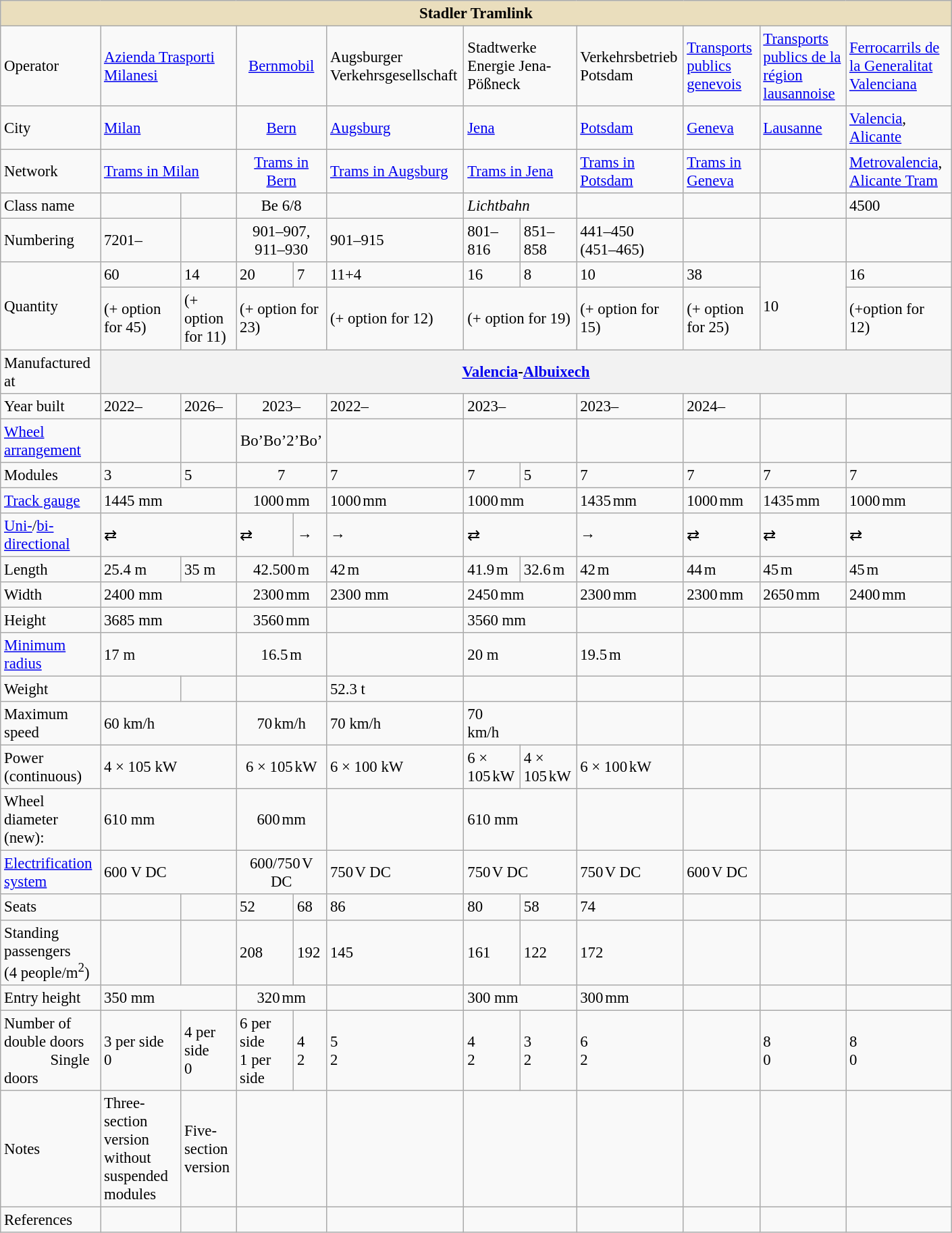<table class="wikitable right" style="clear:right; font-size:95%; width:940px;">
<tr>
<th colspan="12" style="color:#000000; background:#EADEBD;">Stadler Tramlink</th>
</tr>
<tr>
<td>Operator</td>
<td colspan="2"><a href='#'>Azienda Trasporti Milanesi</a></td>
<td colspan="2" style="text-align:center"><a href='#'>Bernmobil</a></td>
<td>Augsburger Verkehrsgesellschaft</td>
<td colspan="2">Stadtwerke Energie Jena-Pößneck</td>
<td>Verkehrsbetrieb Potsdam</td>
<td><a href='#'>Transports publics genevois</a></td>
<td><a href='#'>Transports publics de la région lausannoise</a></td>
<td><a href='#'>Ferrocarrils de la Generalitat Valenciana</a></td>
</tr>
<tr>
<td>City</td>
<td colspan="2"><a href='#'>Milan</a></td>
<td colspan="2" style="text-align:center"><a href='#'>Bern</a></td>
<td><a href='#'>Augsburg</a></td>
<td colspan="2"><a href='#'>Jena</a></td>
<td><a href='#'>Potsdam</a></td>
<td><a href='#'>Geneva</a></td>
<td><a href='#'>Lausanne</a></td>
<td><a href='#'>Valencia</a>, <a href='#'>Alicante</a></td>
</tr>
<tr>
<td>Network</td>
<td colspan="2"><a href='#'>Trams in Milan</a></td>
<td colspan="2" style="text-align:center"><a href='#'>Trams in Bern</a></td>
<td><a href='#'>Trams in Augsburg</a></td>
<td colspan="2"><a href='#'>Trams in Jena</a></td>
<td><a href='#'>Trams in Potsdam</a></td>
<td><a href='#'>Trams in Geneva</a></td>
<td></td>
<td><a href='#'>Metrovalencia</a>, <a href='#'>Alicante Tram</a></td>
</tr>
<tr>
<td>Class name</td>
<td></td>
<td></td>
<td colspan="2" style="text-align:center">Be 6/8</td>
<td></td>
<td colspan="2"><em>Lichtbahn</em></td>
<td></td>
<td></td>
<td></td>
<td>4500</td>
</tr>
<tr>
<td>Numbering</td>
<td>7201–</td>
<td></td>
<td colspan="2" style="text-align:center">901–907, 911–930</td>
<td>901–915</td>
<td>801–816</td>
<td>851–858</td>
<td>441–450<br>(451–465)</td>
<td></td>
<td></td>
<td></td>
</tr>
<tr>
<td rowspan="2">Quantity</td>
<td>60</td>
<td>14</td>
<td>20</td>
<td>7</td>
<td>11+4</td>
<td>16</td>
<td>8</td>
<td>10</td>
<td>38</td>
<td rowspan="2">10</td>
<td>16</td>
</tr>
<tr>
<td>(+ option for 45)</td>
<td>(+ option for 11)</td>
<td colspan="2">(+ option for 23)</td>
<td>(+ option for 12)</td>
<td colspan="2">(+ option for 19)</td>
<td>(+ option for 15)</td>
<td>(+ option for 25)</td>
<td>(+option for 12)</td>
</tr>
<tr>
<td>Manufactured at</td>
<th colspan="11"><a href='#'>Valencia</a>-<a href='#'>Albuixech</a></th>
</tr>
<tr>
<td>Year built</td>
<td>2022–</td>
<td>2026–</td>
<td colspan="2" style="text-align:center">2023–</td>
<td>2022–</td>
<td colspan="2">2023–</td>
<td>2023–</td>
<td>2024–</td>
<td></td>
<td></td>
</tr>
<tr>
<td><a href='#'>Wheel arrangement</a></td>
<td></td>
<td></td>
<td colspan="2" style="text-align:center">Bo’Bo’2’Bo’</td>
<td></td>
<td colspan="2"></td>
<td></td>
<td></td>
<td></td>
<td></td>
</tr>
<tr>
<td>Modules</td>
<td>3</td>
<td>5</td>
<td colspan="2" style="text-align:center">7</td>
<td>7</td>
<td>7</td>
<td>5</td>
<td>7</td>
<td>7</td>
<td>7</td>
<td>7</td>
</tr>
<tr>
<td><a href='#'>Track gauge</a></td>
<td colspan="2">1445 mm</td>
<td colspan="2" style="text-align:center">1000 mm</td>
<td>1000 mm</td>
<td colspan="2">1000 mm</td>
<td>1435 mm</td>
<td>1000 mm</td>
<td>1435 mm</td>
<td>1000 mm</td>
</tr>
<tr>
<td><a href='#'>Uni-</a>/<a href='#'>bi-directional</a></td>
<td colspan="2">⇄</td>
<td>⇄</td>
<td>→</td>
<td>→</td>
<td colspan="2">⇄</td>
<td>→</td>
<td>⇄</td>
<td>⇄</td>
<td>⇄</td>
</tr>
<tr>
<td>Length</td>
<td>25.4 m</td>
<td>35 m</td>
<td colspan="2" style="text-align:center">42.500 m</td>
<td>42 m</td>
<td>41.9 m</td>
<td>32.6 m</td>
<td>42 m</td>
<td>44 m</td>
<td>45 m</td>
<td>45 m</td>
</tr>
<tr>
<td>Width</td>
<td colspan="2">2400 mm</td>
<td colspan="2" style="text-align:center">2300 mm</td>
<td>2300 mm</td>
<td colspan="2">2450 mm</td>
<td>2300 mm</td>
<td>2300 mm</td>
<td>2650 mm</td>
<td>2400 mm</td>
</tr>
<tr>
<td>Height</td>
<td colspan="2">3685 mm</td>
<td colspan="2" style="text-align:center">3560 mm</td>
<td></td>
<td colspan="2">3560 mm</td>
<td></td>
<td></td>
<td></td>
<td></td>
</tr>
<tr>
<td><a href='#'>Minimum radius</a></td>
<td colspan="2">17 m</td>
<td colspan="2" style="text-align:center">16.5 m</td>
<td></td>
<td colspan="2">20 m</td>
<td>19.5 m</td>
<td></td>
<td></td>
<td></td>
</tr>
<tr>
<td>Weight</td>
<td></td>
<td></td>
<td colspan="2" style="text-align:center"></td>
<td>52.3 t</td>
<td colspan="2"></td>
<td></td>
<td></td>
<td></td>
<td></td>
</tr>
<tr>
<td>Maximum speed</td>
<td colspan="2">60 km/h</td>
<td colspan="2" style="text-align:center">70 km/h</td>
<td>70 km/h</td>
<td colspan="2">70<br>km/h</td>
<td></td>
<td></td>
<td></td>
<td></td>
</tr>
<tr>
<td>Power (continuous)</td>
<td colspan="2">4 × 105 kW</td>
<td colspan="2" style="text-align:center">6 × 105 kW</td>
<td>6 × 100 kW</td>
<td>6 × 105 kW</td>
<td>4 × 105 kW</td>
<td>6 × 100 kW</td>
<td></td>
<td></td>
<td></td>
</tr>
<tr>
<td>Wheel diameter (new):</td>
<td colspan="2">610 mm</td>
<td colspan="2" style="text-align:center">600 mm</td>
<td></td>
<td colspan="2">610 mm</td>
<td></td>
<td></td>
<td></td>
<td></td>
</tr>
<tr>
<td><a href='#'>Electrification system</a></td>
<td colspan="2">600 V DC</td>
<td colspan="2" style="text-align:center">600/750 V DC</td>
<td>750 V DC</td>
<td colspan="2">750 V DC</td>
<td>750 V DC</td>
<td>600 V DC</td>
<td></td>
<td></td>
</tr>
<tr>
<td>Seats</td>
<td></td>
<td></td>
<td>52</td>
<td>68</td>
<td>86</td>
<td>80</td>
<td>58</td>
<td>74</td>
<td></td>
<td></td>
<td></td>
</tr>
<tr>
<td>Standing passengers (4 people/m<sup>2</sup>)</td>
<td></td>
<td></td>
<td>208</td>
<td>192</td>
<td>145</td>
<td>161</td>
<td>122</td>
<td>172</td>
<td></td>
<td></td>
<td></td>
</tr>
<tr>
<td>Entry height</td>
<td colspan="2">350 mm</td>
<td colspan="2" style="text-align:center">320 mm</td>
<td></td>
<td colspan="2">300 mm</td>
<td>300 mm</td>
<td></td>
<td></td>
<td></td>
</tr>
<tr>
<td>Number of double doors<br>            Single doors</td>
<td>3 per side<br>0</td>
<td>4 per side<br>0</td>
<td>6 per side<br>1 per side</td>
<td>4<br>2</td>
<td>5<br>2</td>
<td>4<br>2</td>
<td>3<br>2</td>
<td>6<br>2</td>
<td></td>
<td>8<br>0</td>
<td>8<br>0</td>
</tr>
<tr>
<td>Notes</td>
<td>Three-section version without suspended modules</td>
<td>Five-section version</td>
<td colspan="2" style="text-align:center"></td>
<td></td>
<td colspan="2"></td>
<td></td>
<td></td>
<td></td>
<td></td>
</tr>
<tr>
<td>References</td>
<td></td>
<td></td>
<td colspan="2" style="text-align:center"></td>
<td></td>
<td colspan="2"></td>
<td></td>
<td></td>
<td></td>
<td></td>
</tr>
</table>
